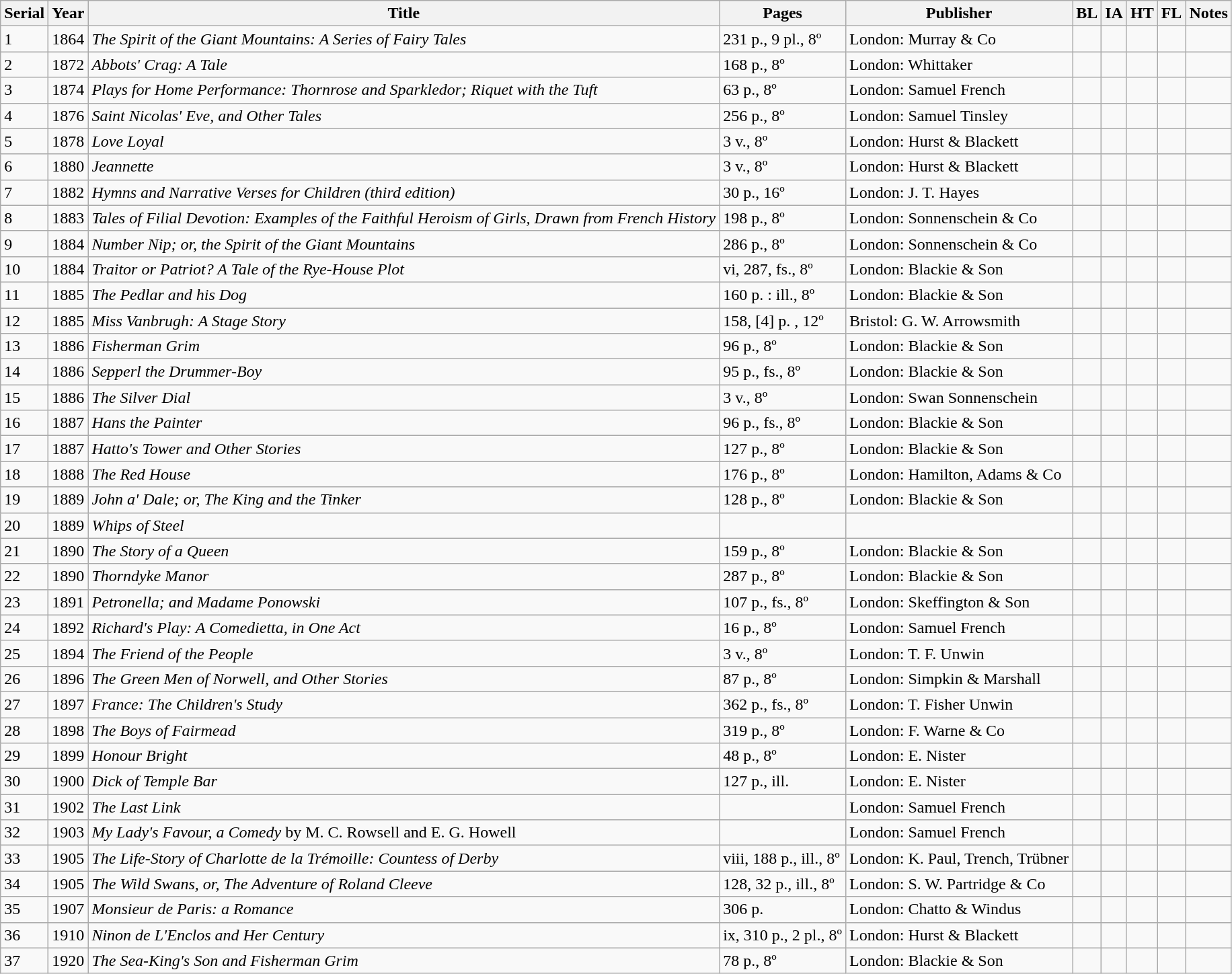<table class="wikitable sortable">
<tr>
<th>Serial</th>
<th>Year</th>
<th>Title</th>
<th>Pages</th>
<th>Publisher</th>
<th>BL</th>
<th>IA</th>
<th>HT</th>
<th>FL</th>
<th>Notes</th>
</tr>
<tr>
<td>1</td>
<td>1864</td>
<td><em>The Spirit of the Giant Mountains: A Series of Fairy Tales</em></td>
<td>231 p., 9 pl., 8º</td>
<td>London: Murray & Co</td>
<td></td>
<td></td>
<td></td>
<td></td>
<td></td>
</tr>
<tr>
<td>2</td>
<td>1872</td>
<td><em>Abbots' Crag: A Tale</em></td>
<td>168 p., 8º</td>
<td>London: Whittaker</td>
<td></td>
<td></td>
<td></td>
<td></td>
<td></td>
</tr>
<tr>
<td>3</td>
<td>1874</td>
<td><em>Plays for Home Performance: Thornrose and Sparkledor; Riquet with the Tuft</em></td>
<td>63 p., 8º</td>
<td>London: Samuel French</td>
<td></td>
<td></td>
<td></td>
<td></td>
<td></td>
</tr>
<tr>
<td>4</td>
<td>1876</td>
<td><em>Saint Nicolas' Eve, and Other Tales</em></td>
<td>256 p., 8º</td>
<td>London: Samuel Tinsley</td>
<td></td>
<td></td>
<td></td>
<td></td>
<td></td>
</tr>
<tr>
<td>5</td>
<td>1878</td>
<td><em>Love Loyal</em></td>
<td>3 v., 8º</td>
<td>London: Hurst & Blackett</td>
<td></td>
<td></td>
<td></td>
<td></td>
<td></td>
</tr>
<tr>
<td>6</td>
<td>1880</td>
<td><em>Jeannette</em></td>
<td>3 v., 8º</td>
<td>London: Hurst & Blackett</td>
<td></td>
<td></td>
<td></td>
<td></td>
<td></td>
</tr>
<tr>
<td>7</td>
<td>1882</td>
<td><em>Hymns and Narrative Verses for Children (third edition)</em></td>
<td>30 p., 16º</td>
<td>London: J. T. Hayes</td>
<td></td>
<td></td>
<td></td>
<td></td>
<td></td>
</tr>
<tr>
<td>8</td>
<td>1883</td>
<td><em>Tales of Filial Devotion: Examples of the Faithful Heroism of Girls, Drawn from French History</em></td>
<td>198 p., 8º</td>
<td>London: Sonnenschein & Co</td>
<td></td>
<td></td>
<td></td>
<td></td>
<td></td>
</tr>
<tr>
<td>9</td>
<td>1884</td>
<td><em>Number Nip; or, the Spirit of the Giant Mountains</em></td>
<td>286 p., 8º</td>
<td>London: Sonnenschein & Co</td>
<td></td>
<td></td>
<td></td>
<td></td>
<td></td>
</tr>
<tr>
<td>10</td>
<td>1884</td>
<td><em>Traitor or Patriot? A Tale of the Rye-House Plot</em></td>
<td>vi, 287, fs., 8º</td>
<td>London: Blackie & Son</td>
<td></td>
<td></td>
<td></td>
<td></td>
<td></td>
</tr>
<tr>
<td>11</td>
<td>1885</td>
<td><em>The Pedlar and his Dog</em></td>
<td>160 p. : ill., 8º</td>
<td>London: Blackie & Son</td>
<td></td>
<td></td>
<td></td>
<td></td>
<td></td>
</tr>
<tr>
<td>12</td>
<td>1885</td>
<td><em>Miss Vanbrugh: A Stage Story</em></td>
<td>158, [4] p. , 12º</td>
<td>Bristol: G. W. Arrowsmith</td>
<td></td>
<td></td>
<td></td>
<td></td>
<td></td>
</tr>
<tr>
<td>13</td>
<td>1886</td>
<td><em>Fisherman Grim</em></td>
<td>96 p., 8º</td>
<td>London: Blackie & Son</td>
<td></td>
<td></td>
<td></td>
<td></td>
<td></td>
</tr>
<tr>
<td>14</td>
<td>1886</td>
<td><em>Sepperl the Drummer-Boy</em></td>
<td>95 p., fs., 8º</td>
<td>London: Blackie & Son</td>
<td></td>
<td></td>
<td></td>
<td></td>
<td></td>
</tr>
<tr>
<td>15</td>
<td>1886</td>
<td><em>The Silver Dial</em></td>
<td>3 v., 8º</td>
<td>London: Swan Sonnenschein</td>
<td></td>
<td></td>
<td></td>
<td></td>
<td></td>
</tr>
<tr>
<td>16</td>
<td>1887</td>
<td><em>Hans the Painter</em></td>
<td>96 p., fs., 8º</td>
<td>London: Blackie & Son</td>
<td></td>
<td></td>
<td></td>
<td></td>
<td></td>
</tr>
<tr>
<td>17</td>
<td>1887</td>
<td><em>Hatto's Tower and Other Stories</em></td>
<td>127 p., 8º</td>
<td>London: Blackie & Son</td>
<td></td>
<td></td>
<td></td>
<td></td>
<td></td>
</tr>
<tr>
<td>18</td>
<td>1888</td>
<td><em>The Red House</em></td>
<td>176 p., 8º</td>
<td>London: Hamilton, Adams & Co</td>
<td></td>
<td></td>
<td></td>
<td></td>
<td></td>
</tr>
<tr>
<td>19</td>
<td>1889</td>
<td><em>John a' Dale; or, The King and the Tinker</em></td>
<td>128 p., 8º</td>
<td>London: Blackie & Son</td>
<td></td>
<td></td>
<td></td>
<td></td>
<td></td>
</tr>
<tr>
<td>20</td>
<td>1889</td>
<td><em>Whips of Steel</em></td>
<td></td>
<td></td>
<td></td>
<td></td>
<td></td>
<td></td>
<td></td>
</tr>
<tr>
<td>21</td>
<td>1890</td>
<td><em>The Story of a Queen</em></td>
<td>159 p., 8º</td>
<td>London: Blackie & Son</td>
<td></td>
<td></td>
<td></td>
<td></td>
<td></td>
</tr>
<tr>
<td>22</td>
<td>1890</td>
<td><em>Thorndyke Manor</em></td>
<td>287 p., 8º</td>
<td>London: Blackie & Son</td>
<td></td>
<td></td>
<td></td>
<td></td>
<td></td>
</tr>
<tr>
<td>23</td>
<td>1891</td>
<td><em>Petronella; and Madame Ponowski</em></td>
<td>107 p., fs., 8º</td>
<td>London: Skeffington & Son</td>
<td></td>
<td></td>
<td></td>
<td></td>
<td></td>
</tr>
<tr>
<td>24</td>
<td>1892</td>
<td><em>Richard's Play: A Comedietta, in One Act</em></td>
<td>16 p., 8º</td>
<td>London: Samuel French</td>
<td></td>
<td></td>
<td></td>
<td></td>
<td></td>
</tr>
<tr>
<td>25</td>
<td>1894</td>
<td><em>The Friend of the People</em></td>
<td>3 v., 8º</td>
<td>London: T. F. Unwin</td>
<td></td>
<td></td>
<td></td>
<td></td>
<td></td>
</tr>
<tr>
<td>26</td>
<td>1896</td>
<td><em>The Green Men of Norwell, and Other Stories</em></td>
<td>87 p., 8º</td>
<td>London: Simpkin & Marshall</td>
<td></td>
<td></td>
<td></td>
<td></td>
<td></td>
</tr>
<tr>
<td>27</td>
<td>1897</td>
<td><em>France: The Children's Study</em></td>
<td>362 p., fs., 8º</td>
<td>London: T. Fisher Unwin</td>
<td></td>
<td></td>
<td></td>
<td></td>
<td></td>
</tr>
<tr>
<td>28</td>
<td>1898</td>
<td><em>The Boys of Fairmead</em></td>
<td>319 p., 8º</td>
<td>London: F. Warne & Co</td>
<td></td>
<td></td>
<td></td>
<td></td>
<td></td>
</tr>
<tr>
<td>29</td>
<td>1899</td>
<td><em>Honour Bright</em></td>
<td>48 p., 8º</td>
<td>London: E. Nister</td>
<td></td>
<td></td>
<td></td>
<td></td>
<td></td>
</tr>
<tr>
<td>30</td>
<td>1900</td>
<td><em>Dick of Temple Bar</em></td>
<td>127 p., ill.</td>
<td>London: E. Nister</td>
<td></td>
<td></td>
<td></td>
<td></td>
<td></td>
</tr>
<tr>
<td>31</td>
<td>1902</td>
<td><em>The Last Link</em></td>
<td></td>
<td>London: Samuel French</td>
<td></td>
<td></td>
<td></td>
<td></td>
<td></td>
</tr>
<tr>
<td>32</td>
<td>1903</td>
<td><em>My Lady's Favour, a Comedy</em> by M. C. Rowsell and E. G. Howell</td>
<td></td>
<td>London: Samuel French</td>
<td></td>
<td></td>
<td></td>
<td></td>
<td></td>
</tr>
<tr>
<td>33</td>
<td>1905</td>
<td><em>The Life-Story of Charlotte de la Trémoille: Countess of Derby</em></td>
<td>viii, 188 p., ill., 8º</td>
<td>London: K. Paul, Trench, Trübner</td>
<td></td>
<td></td>
<td></td>
<td></td>
<td></td>
</tr>
<tr>
<td>34</td>
<td>1905</td>
<td><em>The Wild Swans, or, The Adventure of Roland Cleeve</em></td>
<td>128, 32 p., ill., 8º</td>
<td>London: S. W. Partridge & Co</td>
<td></td>
<td></td>
<td></td>
<td></td>
<td></td>
</tr>
<tr>
<td>35</td>
<td>1907</td>
<td><em>Monsieur de Paris: a Romance</em></td>
<td>306 p.</td>
<td>London: Chatto & Windus</td>
<td></td>
<td></td>
<td></td>
<td></td>
<td></td>
</tr>
<tr>
<td>36</td>
<td>1910</td>
<td><em>Ninon de L'Enclos and Her Century</em></td>
<td>ix, 310 p., 2 pl., 8º</td>
<td>London: Hurst & Blackett</td>
<td></td>
<td></td>
<td></td>
<td></td>
<td></td>
</tr>
<tr>
<td>37</td>
<td>1920</td>
<td><em>The Sea-King's Son and Fisherman Grim</em></td>
<td>78 p., 8º</td>
<td>London: Blackie & Son</td>
<td></td>
<td></td>
<td></td>
<td></td>
<td></td>
</tr>
</table>
